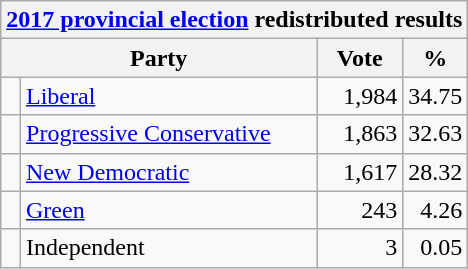<table class="wikitable">
<tr>
<th colspan="4"><a href='#'>2017 provincial election</a> redistributed results</th>
</tr>
<tr>
<th bgcolor="#DDDDFF" width="130px" colspan="2">Party</th>
<th bgcolor="#DDDDFF" width="50px">Vote</th>
<th bgcolor="#DDDDFF" width="30px">%</th>
</tr>
<tr>
<td> </td>
<td><a href='#'>Liberal</a></td>
<td align=right>1,984</td>
<td align=right>34.75</td>
</tr>
<tr>
<td> </td>
<td><a href='#'>Progressive Conservative</a></td>
<td align=right>1,863</td>
<td align=right>32.63</td>
</tr>
<tr>
<td> </td>
<td><a href='#'>New Democratic</a></td>
<td align=right>1,617</td>
<td align=right>28.32</td>
</tr>
<tr>
<td> </td>
<td><a href='#'>Green</a></td>
<td align=right>243</td>
<td align=right>4.26</td>
</tr>
<tr>
<td> </td>
<td>Independent</td>
<td align=right>3</td>
<td align=right>0.05</td>
</tr>
</table>
